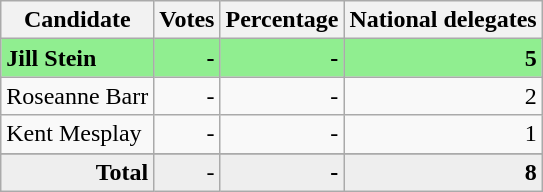<table class="wikitable" style="text-align:right;">
<tr>
<th>Candidate</th>
<th>Votes</th>
<th>Percentage</th>
<th>National delegates</th>
</tr>
<tr style="background:lightgreen;">
<td style="text-align:left;"><strong>Jill Stein</strong></td>
<td><strong>-</strong></td>
<td><strong>-</strong></td>
<td><strong>5</strong></td>
</tr>
<tr>
<td style="text-align:left;">Roseanne Barr</td>
<td>-</td>
<td>-</td>
<td>2</td>
</tr>
<tr>
<td style="text-align:left;">Kent Mesplay</td>
<td>-</td>
<td>-</td>
<td>1</td>
</tr>
<tr>
</tr>
<tr style="background:#eee;">
<td style="margin-right:0.50px"><strong>Total</strong></td>
<td style="margin-right:0.50px"><em>-</em></td>
<td style="margin-right:0.50px"><strong>-</strong></td>
<td style="margin-right:0.50px"><strong>8</strong></td>
</tr>
</table>
